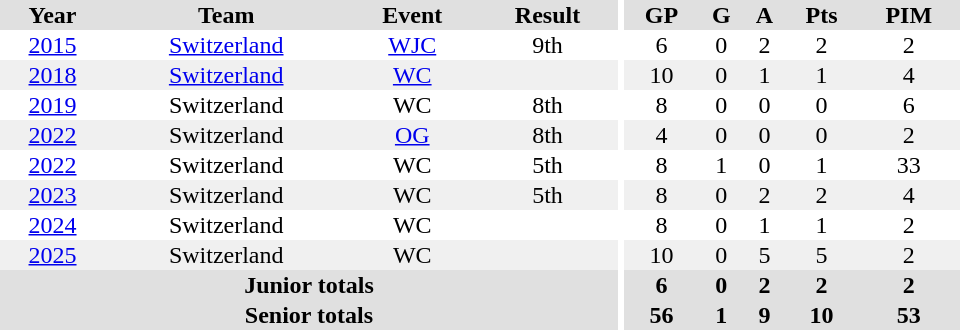<table border="0" cellpadding="1" cellspacing="0" ID="Table3" style="text-align:center; width:40em">
<tr ALIGN="center" bgcolor="#e0e0e0">
<th>Year</th>
<th>Team</th>
<th>Event</th>
<th>Result</th>
<th rowspan="99" bgcolor="#ffffff"></th>
<th>GP</th>
<th>G</th>
<th>A</th>
<th>Pts</th>
<th>PIM</th>
</tr>
<tr>
<td><a href='#'>2015</a></td>
<td><a href='#'>Switzerland</a></td>
<td><a href='#'>WJC</a></td>
<td>9th</td>
<td>6</td>
<td>0</td>
<td>2</td>
<td>2</td>
<td>2</td>
</tr>
<tr bgcolor="#f0f0f0">
<td><a href='#'>2018</a></td>
<td><a href='#'>Switzerland</a></td>
<td><a href='#'>WC</a></td>
<td></td>
<td>10</td>
<td>0</td>
<td>1</td>
<td>1</td>
<td>4</td>
</tr>
<tr>
<td><a href='#'>2019</a></td>
<td>Switzerland</td>
<td>WC</td>
<td>8th</td>
<td>8</td>
<td>0</td>
<td>0</td>
<td>0</td>
<td>6</td>
</tr>
<tr bgcolor="#f0f0f0">
<td><a href='#'>2022</a></td>
<td>Switzerland</td>
<td><a href='#'>OG</a></td>
<td>8th</td>
<td>4</td>
<td>0</td>
<td>0</td>
<td>0</td>
<td>2</td>
</tr>
<tr>
<td><a href='#'>2022</a></td>
<td>Switzerland</td>
<td>WC</td>
<td>5th</td>
<td>8</td>
<td>1</td>
<td>0</td>
<td>1</td>
<td>33</td>
</tr>
<tr bgcolor="#f0f0f0">
<td><a href='#'>2023</a></td>
<td>Switzerland</td>
<td>WC</td>
<td>5th</td>
<td>8</td>
<td>0</td>
<td>2</td>
<td>2</td>
<td>4</td>
</tr>
<tr>
<td><a href='#'>2024</a></td>
<td>Switzerland</td>
<td>WC</td>
<td></td>
<td>8</td>
<td>0</td>
<td>1</td>
<td>1</td>
<td>2</td>
</tr>
<tr bgcolor="#f0f0f0">
<td><a href='#'>2025</a></td>
<td>Switzerland</td>
<td>WC</td>
<td></td>
<td>10</td>
<td>0</td>
<td>5</td>
<td>5</td>
<td>2</td>
</tr>
<tr bgcolor="#e0e0e0">
<th colspan="4">Junior totals</th>
<th>6</th>
<th>0</th>
<th>2</th>
<th>2</th>
<th>2</th>
</tr>
<tr bgcolor="#e0e0e0">
<th colspan="4">Senior totals</th>
<th>56</th>
<th>1</th>
<th>9</th>
<th>10</th>
<th>53</th>
</tr>
</table>
